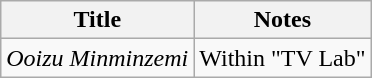<table class="wikitable">
<tr>
<th>Title</th>
<th>Notes</th>
</tr>
<tr>
<td><em>Ooizu Minminzemi</em></td>
<td>Within "TV Lab"</td>
</tr>
</table>
